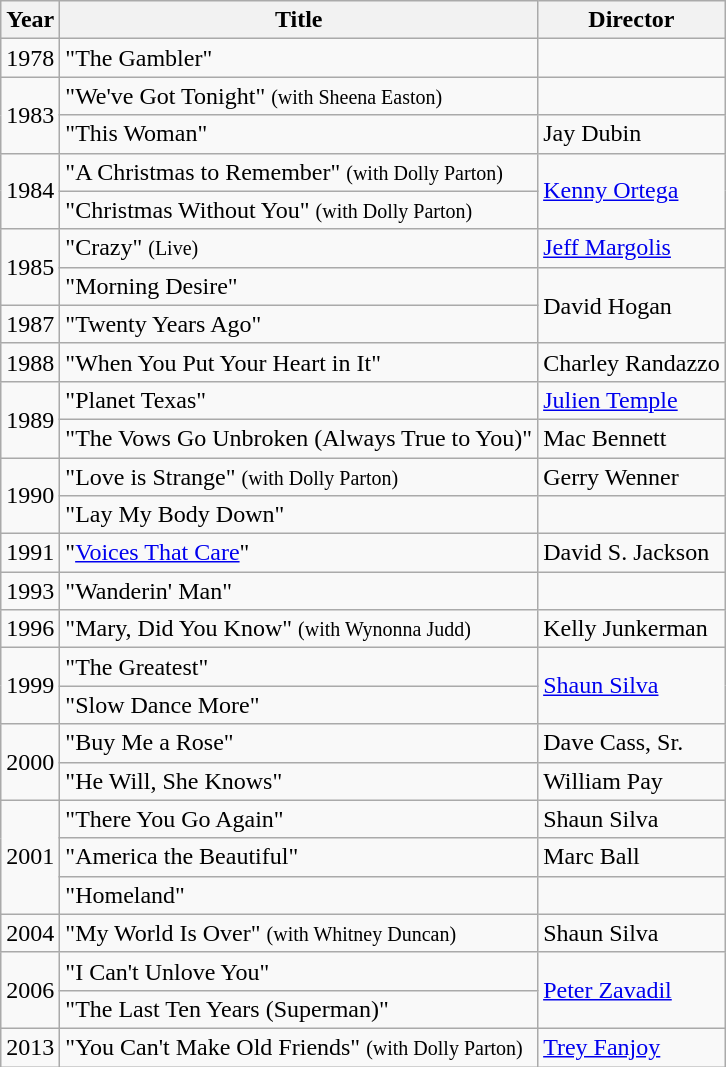<table class="wikitable">
<tr>
<th>Year</th>
<th>Title</th>
<th>Director</th>
</tr>
<tr>
<td>1978</td>
<td>"The Gambler"</td>
<td></td>
</tr>
<tr>
<td rowspan="2">1983</td>
<td>"We've Got Tonight" <small>(with Sheena Easton)</small></td>
<td></td>
</tr>
<tr>
<td>"This Woman"</td>
<td>Jay Dubin</td>
</tr>
<tr>
<td rowspan="2">1984</td>
<td>"A Christmas to Remember" <small>(with Dolly Parton)</small></td>
<td rowspan="2"><a href='#'>Kenny Ortega</a></td>
</tr>
<tr>
<td>"Christmas Without You" <small>(with Dolly Parton)</small></td>
</tr>
<tr>
<td rowspan="2">1985</td>
<td>"Crazy" <small>(Live)</small></td>
<td><a href='#'>Jeff Margolis</a></td>
</tr>
<tr>
<td>"Morning Desire"</td>
<td rowspan="2">David Hogan</td>
</tr>
<tr>
<td>1987</td>
<td>"Twenty Years Ago"</td>
</tr>
<tr>
<td>1988</td>
<td>"When You Put Your Heart in It"</td>
<td>Charley Randazzo</td>
</tr>
<tr>
<td rowspan="2">1989</td>
<td>"Planet Texas"</td>
<td><a href='#'>Julien Temple</a></td>
</tr>
<tr>
<td>"The Vows Go Unbroken (Always True to You)"</td>
<td>Mac Bennett</td>
</tr>
<tr>
<td rowspan="2">1990</td>
<td>"Love is Strange" <small>(with Dolly Parton)</small></td>
<td>Gerry Wenner</td>
</tr>
<tr>
<td>"Lay My Body Down"</td>
<td></td>
</tr>
<tr>
<td>1991</td>
<td>"<a href='#'>Voices That Care</a>"</td>
<td>David S. Jackson</td>
</tr>
<tr>
<td>1993</td>
<td>"Wanderin' Man"</td>
<td></td>
</tr>
<tr>
<td>1996</td>
<td>"Mary, Did You Know" <small>(with Wynonna Judd)</small></td>
<td>Kelly Junkerman</td>
</tr>
<tr>
<td rowspan="2">1999</td>
<td>"The Greatest"</td>
<td rowspan="2"><a href='#'>Shaun Silva</a></td>
</tr>
<tr>
<td>"Slow Dance More"</td>
</tr>
<tr>
<td rowspan="2">2000</td>
<td>"Buy Me a Rose"</td>
<td>Dave Cass, Sr.</td>
</tr>
<tr>
<td>"He Will, She Knows"</td>
<td>William Pay</td>
</tr>
<tr>
<td rowspan="3">2001</td>
<td>"There You Go Again"</td>
<td>Shaun Silva</td>
</tr>
<tr>
<td>"America the Beautiful"</td>
<td>Marc Ball</td>
</tr>
<tr>
<td>"Homeland"</td>
<td></td>
</tr>
<tr>
<td>2004</td>
<td>"My World Is Over" <small>(with Whitney Duncan)</small></td>
<td>Shaun Silva</td>
</tr>
<tr>
<td rowspan="2">2006</td>
<td>"I Can't Unlove You"</td>
<td rowspan="2"><a href='#'>Peter Zavadil</a></td>
</tr>
<tr>
<td>"The Last Ten Years (Superman)"</td>
</tr>
<tr>
<td>2013</td>
<td>"You Can't Make Old Friends" <small>(with Dolly Parton)</small></td>
<td><a href='#'>Trey Fanjoy</a></td>
</tr>
</table>
